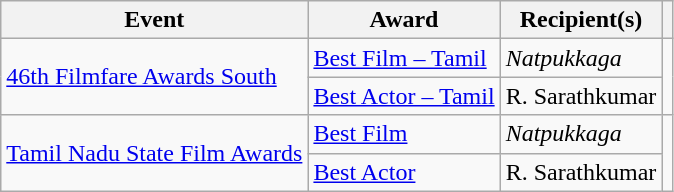<table class="wikitable">
<tr>
<th>Event</th>
<th>Award</th>
<th>Recipient(s)</th>
<th></th>
</tr>
<tr>
<td rowspan="2"><a href='#'>46th Filmfare Awards South</a></td>
<td><a href='#'>Best Film – Tamil</a></td>
<td><em>Natpukkaga</em></td>
<td rowspan="2" style="text-align: center;"><br></td>
</tr>
<tr>
<td><a href='#'>Best Actor – Tamil</a></td>
<td>R. Sarathkumar</td>
</tr>
<tr>
<td rowspan="2"><a href='#'>Tamil Nadu State Film Awards</a></td>
<td><a href='#'>Best Film</a></td>
<td><em>Natpukkaga</em></td>
<td rowspan="2" style="text-align: center;"></td>
</tr>
<tr>
<td><a href='#'>Best Actor</a></td>
<td>R. Sarathkumar</td>
</tr>
</table>
